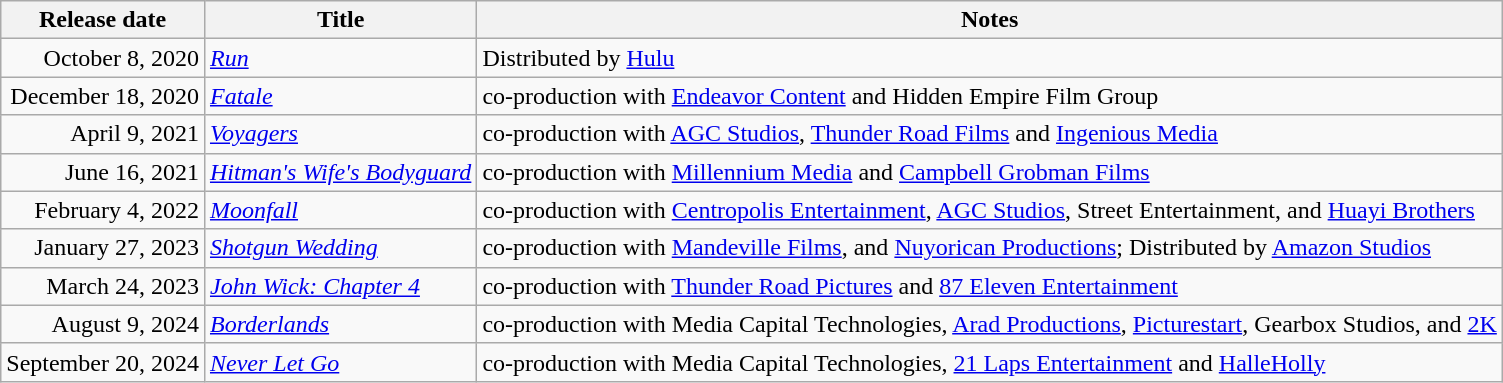<table class="wikitable sortable">
<tr>
<th>Release date</th>
<th>Title</th>
<th>Notes</th>
</tr>
<tr>
<td style="text-align:right;">October 8, 2020</td>
<td><em><a href='#'>Run</a></em></td>
<td>Distributed by <a href='#'>Hulu</a></td>
</tr>
<tr>
<td style="text-align:right;">December 18, 2020</td>
<td><em><a href='#'>Fatale</a></em></td>
<td>co-production with <a href='#'>Endeavor Content</a> and Hidden Empire Film Group</td>
</tr>
<tr>
<td style="text-align:right;">April 9, 2021</td>
<td><em><a href='#'>Voyagers</a></em></td>
<td>co-production with <a href='#'>AGC Studios</a>, <a href='#'>Thunder Road Films</a> and <a href='#'>Ingenious Media</a></td>
</tr>
<tr>
<td style="text-align:right;">June 16, 2021</td>
<td><em><a href='#'>Hitman's Wife's Bodyguard</a></em></td>
<td>co-production with <a href='#'>Millennium Media</a> and <a href='#'>Campbell Grobman Films</a></td>
</tr>
<tr>
<td style="text-align:right;">February 4, 2022</td>
<td><em><a href='#'>Moonfall</a></em></td>
<td>co-production with <a href='#'>Centropolis Entertainment</a>, <a href='#'>AGC Studios</a>, Street Entertainment, and <a href='#'>Huayi Brothers</a></td>
</tr>
<tr>
<td style="text-align:right;">January 27, 2023</td>
<td><em><a href='#'>Shotgun Wedding</a></em></td>
<td>co-production with <a href='#'>Mandeville Films</a>, and <a href='#'>Nuyorican Productions</a>; Distributed by <a href='#'>Amazon Studios</a></td>
</tr>
<tr>
<td style="text-align:right;">March 24, 2023</td>
<td><em><a href='#'>John Wick: Chapter 4</a></em></td>
<td>co-production with <a href='#'>Thunder Road Pictures</a> and <a href='#'>87 Eleven Entertainment</a></td>
</tr>
<tr>
<td style="text-align:right;">August 9, 2024</td>
<td><em><a href='#'>Borderlands</a></em></td>
<td>co-production with Media Capital Technologies, <a href='#'>Arad Productions</a>, <a href='#'>Picturestart</a>, Gearbox Studios, and <a href='#'>2K</a></td>
</tr>
<tr>
<td style="text-align:right;">September 20, 2024</td>
<td><em><a href='#'>Never Let Go</a></em></td>
<td>co-production with Media Capital Technologies, <a href='#'>21 Laps Entertainment</a> and <a href='#'>HalleHolly</a></td>
</tr>
</table>
